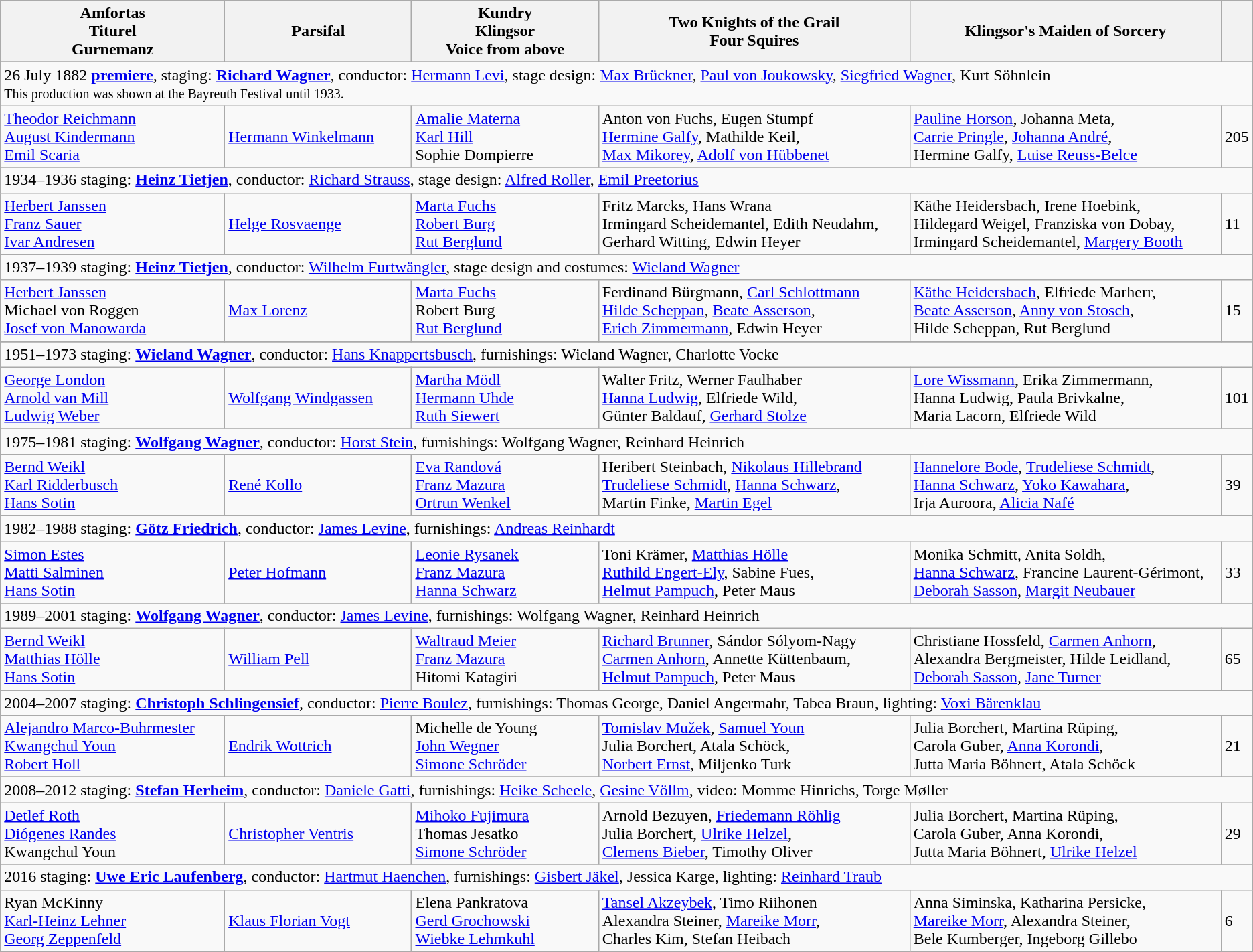<table class="wikitable toptextcells">
<tr class="hintergrundfarbe5">
<th style="width:18%">Amfortas<br>Titurel<br>Gurnemanz</th>
<th style="width:15%">Parsifal</th>
<th style="width:15%">Kundry<br>Klingsor<br>Voice from above</th>
<th style="width:25%">Two Knights of the Grail<br>Four Squires</th>
<th style="width:25%">Klingsor's Maiden of Sorcery</th>
<th style="width:4%"></th>
</tr>
<tr>
</tr>
<tr class="hintergrundfarbe8">
<td colspan="9">26 July 1882 <strong><a href='#'>premiere</a></strong>, staging: <strong><a href='#'>Richard Wagner</a></strong>, conductor: <a href='#'>Hermann Levi</a>, stage design: <a href='#'>Max Brückner</a>, <a href='#'>Paul von Joukowsky</a>, <a href='#'>Siegfried Wagner</a>, Kurt Söhnlein<br><small>This production was shown at the Bayreuth Festival until 1933.</small></td>
</tr>
<tr>
<td><a href='#'>Theodor Reichmann</a><br><a href='#'>August Kindermann</a><br><a href='#'>Emil Scaria</a></td>
<td><a href='#'>Hermann Winkelmann</a></td>
<td><a href='#'>Amalie Materna</a><br><a href='#'>Karl Hill</a><br>Sophie Dompierre</td>
<td>Anton von Fuchs, Eugen Stumpf<br><a href='#'>Hermine Galfy</a>, Mathilde Keil,<br><a href='#'>Max Mikorey</a>, <a href='#'>Adolf von Hübbenet</a></td>
<td><a href='#'>Pauline Horson</a>, Johanna Meta,<br><a href='#'>Carrie Pringle</a>, <a href='#'>Johanna André</a>,<br>Hermine Galfy, <a href='#'>Luise Reuss-Belce</a></td>
<td>205</td>
</tr>
<tr>
</tr>
<tr class="hintergrundfarbe8">
<td colspan="9">1934–1936 staging: <strong><a href='#'>Heinz Tietjen</a></strong>, conductor: <a href='#'>Richard Strauss</a>, stage design: <a href='#'>Alfred Roller</a>, <a href='#'>Emil Preetorius</a></td>
</tr>
<tr>
<td><a href='#'>Herbert Janssen</a><br><a href='#'>Franz Sauer</a><br><a href='#'>Ivar Andresen</a></td>
<td><a href='#'>Helge Rosvaenge</a></td>
<td><a href='#'>Marta Fuchs</a><br><a href='#'>Robert Burg</a><br><a href='#'>Rut Berglund</a></td>
<td>Fritz Marcks, Hans Wrana<br>Irmingard Scheidemantel, Edith Neudahm,<br>Gerhard Witting, Edwin Heyer</td>
<td>Käthe Heidersbach, Irene Hoebink,<br>Hildegard Weigel, Franziska von Dobay,<br>Irmingard Scheidemantel, <a href='#'>Margery Booth</a></td>
<td>11</td>
</tr>
<tr>
</tr>
<tr class="hintergrundfarbe8">
<td colspan="9">1937–1939 staging: <strong><a href='#'>Heinz Tietjen</a></strong>, conductor: <a href='#'>Wilhelm Furtwängler</a>, stage design and costumes: <a href='#'>Wieland Wagner</a></td>
</tr>
<tr>
<td><a href='#'>Herbert Janssen</a><br>Michael von Roggen<br><a href='#'>Josef von Manowarda</a></td>
<td><a href='#'>Max Lorenz</a></td>
<td><a href='#'>Marta Fuchs</a><br>Robert Burg<br><a href='#'>Rut Berglund</a></td>
<td>Ferdinand Bürgmann, <a href='#'>Carl Schlottmann</a><br><a href='#'>Hilde Scheppan</a>, <a href='#'>Beate Asserson</a>,<br><a href='#'>Erich Zimmermann</a>, Edwin Heyer</td>
<td><a href='#'>Käthe Heidersbach</a>, Elfriede Marherr,<br><a href='#'>Beate Asserson</a>, <a href='#'>Anny von Stosch</a>,<br>Hilde Scheppan, Rut Berglund</td>
<td>15</td>
</tr>
<tr>
</tr>
<tr class="hintergrundfarbe8">
<td colspan="9">1951–1973 staging: <strong><a href='#'>Wieland Wagner</a></strong>, conductor: <a href='#'>Hans Knappertsbusch</a>, furnishings: Wieland Wagner, Charlotte Vocke</td>
</tr>
<tr>
<td><a href='#'>George London</a><br><a href='#'>Arnold van Mill</a><br><a href='#'>Ludwig Weber</a></td>
<td><a href='#'>Wolfgang Windgassen</a></td>
<td><a href='#'>Martha Mödl</a><br><a href='#'>Hermann Uhde</a><br><a href='#'>Ruth Siewert</a></td>
<td>Walter Fritz, Werner Faulhaber<br><a href='#'>Hanna Ludwig</a>, Elfriede Wild,<br>Günter Baldauf, <a href='#'>Gerhard Stolze</a></td>
<td><a href='#'>Lore Wissmann</a>, Erika Zimmermann,<br>Hanna Ludwig, Paula Brivkalne,<br>Maria Lacorn, Elfriede Wild</td>
<td>101</td>
</tr>
<tr>
</tr>
<tr class="hintergrundfarbe8">
<td colspan="9">1975–1981 staging: <strong><a href='#'>Wolfgang Wagner</a></strong>, conductor: <a href='#'>Horst Stein</a>, furnishings: Wolfgang Wagner, Reinhard Heinrich</td>
</tr>
<tr>
<td><a href='#'>Bernd Weikl</a><br><a href='#'>Karl Ridderbusch</a><br><a href='#'>Hans Sotin</a></td>
<td><a href='#'>René Kollo</a></td>
<td><a href='#'>Eva Randová</a><br><a href='#'>Franz Mazura</a><br><a href='#'>Ortrun Wenkel</a></td>
<td>Heribert Steinbach, <a href='#'>Nikolaus Hillebrand</a><br><a href='#'>Trudeliese Schmidt</a>, <a href='#'>Hanna Schwarz</a>,<br>Martin Finke, <a href='#'>Martin Egel</a></td>
<td><a href='#'>Hannelore Bode</a>, <a href='#'>Trudeliese Schmidt</a>,<br><a href='#'>Hanna Schwarz</a>, <a href='#'>Yoko Kawahara</a>,<br>Irja Auroora, <a href='#'>Alicia Nafé</a></td>
<td>39</td>
</tr>
<tr>
</tr>
<tr class="hintergrundfarbe8">
<td colspan="9">1982–1988 staging: <strong><a href='#'>Götz Friedrich</a></strong>, conductor: <a href='#'>James Levine</a>, furnishings: <a href='#'>Andreas Reinhardt</a></td>
</tr>
<tr>
<td><a href='#'>Simon Estes</a><br><a href='#'>Matti Salminen</a><br><a href='#'>Hans Sotin</a></td>
<td><a href='#'>Peter Hofmann</a></td>
<td><a href='#'>Leonie Rysanek</a><br><a href='#'>Franz Mazura</a><br><a href='#'>Hanna Schwarz</a></td>
<td>Toni Krämer, <a href='#'>Matthias Hölle</a><br><a href='#'>Ruthild Engert-Ely</a>, Sabine Fues,<br><a href='#'>Helmut Pampuch</a>, Peter Maus</td>
<td>Monika Schmitt, Anita Soldh,<br><a href='#'>Hanna Schwarz</a>, Francine Laurent-Gérimont,<br><a href='#'>Deborah Sasson</a>, <a href='#'>Margit Neubauer</a></td>
<td>33</td>
</tr>
<tr>
</tr>
<tr class="hintergrundfarbe8">
<td colspan="9">1989–2001 staging: <strong><a href='#'>Wolfgang Wagner</a></strong>, conductor: <a href='#'>James Levine</a>, furnishings: Wolfgang Wagner, Reinhard Heinrich</td>
</tr>
<tr>
<td><a href='#'>Bernd Weikl</a><br><a href='#'>Matthias Hölle</a><br><a href='#'>Hans Sotin</a></td>
<td><a href='#'>William Pell</a></td>
<td><a href='#'>Waltraud Meier</a><br><a href='#'>Franz Mazura</a><br>Hitomi Katagiri</td>
<td><a href='#'>Richard Brunner</a>, Sándor Sólyom-Nagy<br><a href='#'>Carmen Anhorn</a>, Annette Küttenbaum,<br><a href='#'>Helmut Pampuch</a>, Peter Maus</td>
<td>Christiane Hossfeld, <a href='#'>Carmen Anhorn</a>,<br>Alexandra Bergmeister, Hilde Leidland,<br><a href='#'>Deborah Sasson</a>, <a href='#'>Jane Turner</a></td>
<td>65</td>
</tr>
<tr>
</tr>
<tr class="hintergrundfarbe8">
<td colspan="9">2004–2007 staging: <strong><a href='#'>Christoph Schlingensief</a></strong>, conductor: <a href='#'>Pierre Boulez</a>, furnishings: Thomas George, Daniel Angermahr, Tabea Braun, lighting: <a href='#'>Voxi Bärenklau</a></td>
</tr>
<tr>
<td><a href='#'>Alejandro Marco-Buhrmester</a><br><a href='#'>Kwangchul Youn</a><br><a href='#'>Robert Holl</a></td>
<td><a href='#'>Endrik Wottrich</a></td>
<td>Michelle de Young<br><a href='#'>John Wegner</a><br><a href='#'>Simone Schröder</a></td>
<td><a href='#'>Tomislav Mužek</a>, <a href='#'>Samuel Youn</a><br>Julia Borchert, Atala Schöck,<br><a href='#'>Norbert Ernst</a>, Miljenko Turk</td>
<td>Julia Borchert, Martina Rüping,<br>Carola Guber, <a href='#'>Anna Korondi</a>,<br>Jutta Maria Böhnert, Atala Schöck</td>
<td>21</td>
</tr>
<tr>
</tr>
<tr class="hintergrundfarbe8">
<td colspan="9">2008–2012 staging: <strong><a href='#'>Stefan Herheim</a></strong>, conductor: <a href='#'>Daniele Gatti</a>, furnishings: <a href='#'>Heike Scheele</a>, <a href='#'>Gesine Völlm</a>, video: Momme Hinrichs, Torge Møller</td>
</tr>
<tr>
<td><a href='#'>Detlef Roth</a><br><a href='#'>Diógenes Randes</a><br>Kwangchul Youn</td>
<td><a href='#'>Christopher Ventris</a></td>
<td><a href='#'>Mihoko Fujimura</a><br>Thomas Jesatko<br><a href='#'>Simone Schröder</a></td>
<td>Arnold Bezuyen, <a href='#'>Friedemann Röhlig</a><br>Julia Borchert, <a href='#'>Ulrike Helzel</a>,<br><a href='#'>Clemens Bieber</a>, Timothy Oliver</td>
<td>Julia Borchert, Martina Rüping,<br>Carola Guber, Anna Korondi,<br>Jutta Maria Böhnert, <a href='#'>Ulrike Helzel</a></td>
<td>29</td>
</tr>
<tr>
</tr>
<tr class="hintergrundfarbe8">
<td colspan="9">2016 staging: <strong><a href='#'>Uwe Eric Laufenberg</a></strong>, conductor: <a href='#'>Hartmut Haenchen</a>, furnishings: <a href='#'>Gisbert Jäkel</a>, Jessica Karge, lighting: <a href='#'>Reinhard Traub</a></td>
</tr>
<tr>
<td>Ryan McKinny<br><a href='#'>Karl-Heinz Lehner</a><br><a href='#'>Georg Zeppenfeld</a></td>
<td><a href='#'>Klaus Florian Vogt</a></td>
<td>Elena Pankratova<br><a href='#'>Gerd Grochowski</a><br><a href='#'>Wiebke Lehmkuhl</a></td>
<td><a href='#'>Tansel Akzeybek</a>, Timo Riihonen<br>Alexandra Steiner, <a href='#'>Mareike Morr</a>,<br>Charles Kim, Stefan Heibach</td>
<td>Anna Siminska, Katharina Persicke,<br><a href='#'>Mareike Morr</a>, Alexandra Steiner,<br>Bele Kumberger, Ingeborg Gillebo</td>
<td>6</td>
</tr>
</table>
